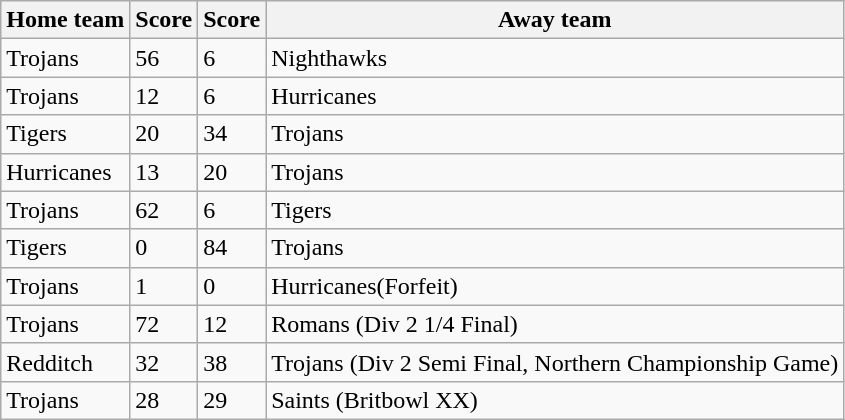<table class="wikitable" style="text-align:Left">
<tr>
<th>Home team</th>
<th>Score</th>
<th>Score</th>
<th>Away team</th>
</tr>
<tr>
<td>Trojans</td>
<td>56</td>
<td>6</td>
<td>Nighthawks </td>
</tr>
<tr>
<td>Trojans</td>
<td>12</td>
<td>6</td>
<td>Hurricanes </td>
</tr>
<tr>
<td>Tigers</td>
<td>20</td>
<td>34</td>
<td>Trojans </td>
</tr>
<tr>
<td>Hurricanes</td>
<td>13</td>
<td>20</td>
<td>Trojans </td>
</tr>
<tr>
<td>Trojans</td>
<td>62</td>
<td>6</td>
<td>Tigers</td>
</tr>
<tr>
<td>Tigers</td>
<td>0</td>
<td>84</td>
<td>Trojans </td>
</tr>
<tr>
<td>Trojans</td>
<td>1</td>
<td>0</td>
<td>Hurricanes(Forfeit)</td>
</tr>
<tr>
<td>Trojans</td>
<td>72</td>
<td>12</td>
<td>Romans (Div 2 1/4 Final)</td>
</tr>
<tr>
<td>Redditch</td>
<td>32</td>
<td>38</td>
<td>Trojans (Div 2 Semi Final, Northern Championship Game) </td>
</tr>
<tr>
<td>Trojans</td>
<td>28</td>
<td>29</td>
<td>Saints (Britbowl XX)</td>
</tr>
</table>
